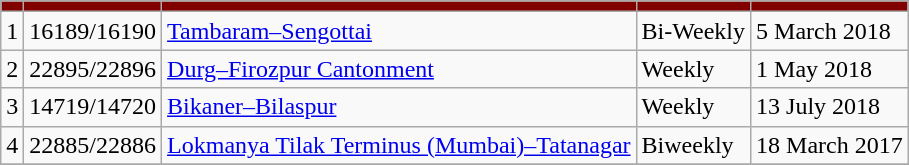<table class="sortable wikitable"style="text-align:left;"style="font-size: 85%">
<tr>
<th style="background-color:maroon;"><a href='#'></a></th>
<th style="background-color: maroon;"><a href='#'></a></th>
<th style="background-color: maroon;"></th>
<th style="background-color: maroon;"><a href='#'></a></th>
<th style="background-color: maroon;"><a href='#'></a></th>
</tr>
<tr>
<td>1</td>
<td>16189/16190</td>
<td><a href='#'>Tambaram–Sengottai</a></td>
<td>Bi-Weekly</td>
<td>5 March 2018</td>
</tr>
<tr>
<td>2</td>
<td>22895/22896</td>
<td><a href='#'>Durg–Firozpur Cantonment</a></td>
<td>Weekly</td>
<td>1 May 2018</td>
</tr>
<tr>
<td>3</td>
<td>14719/14720</td>
<td><a href='#'>Bikaner–Bilaspur</a></td>
<td>Weekly</td>
<td>13 July 2018</td>
</tr>
<tr>
<td>4</td>
<td>22885/22886</td>
<td><a href='#'>Lokmanya Tilak Terminus (Mumbai)–Tatanagar</a></td>
<td>Biweekly</td>
<td>18 March 2017</td>
</tr>
<tr>
</tr>
</table>
